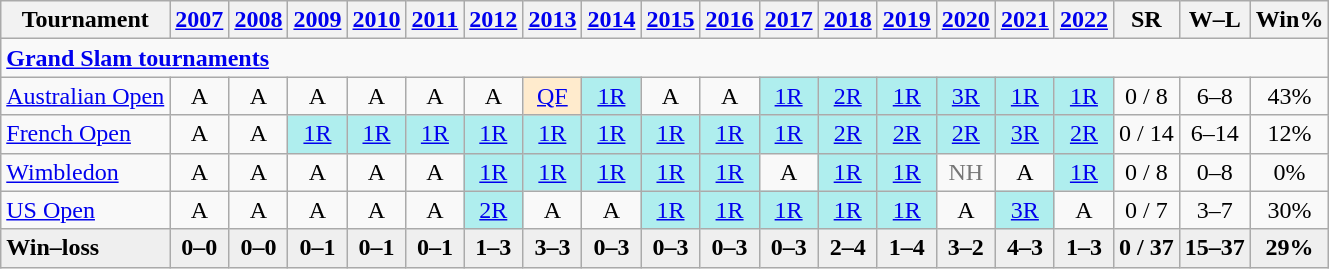<table class=wikitable style=text-align:center>
<tr>
<th>Tournament</th>
<th><a href='#'>2007</a></th>
<th><a href='#'>2008</a></th>
<th><a href='#'>2009</a></th>
<th><a href='#'>2010</a></th>
<th><a href='#'>2011</a></th>
<th><a href='#'>2012</a></th>
<th><a href='#'>2013</a></th>
<th><a href='#'>2014</a></th>
<th><a href='#'>2015</a></th>
<th><a href='#'>2016</a></th>
<th><a href='#'>2017</a></th>
<th><a href='#'>2018</a></th>
<th><a href='#'>2019</a></th>
<th><a href='#'>2020</a></th>
<th><a href='#'>2021</a></th>
<th><a href='#'>2022</a></th>
<th>SR</th>
<th>W–L</th>
<th>Win%</th>
</tr>
<tr>
<td colspan="20" align="left"><strong><a href='#'>Grand Slam tournaments</a></strong></td>
</tr>
<tr>
<td align=left><a href='#'>Australian Open</a></td>
<td>A</td>
<td>A</td>
<td>A</td>
<td>A</td>
<td>A</td>
<td>A</td>
<td bgcolor=ffebcd><a href='#'>QF</a></td>
<td bgcolor=afeeee><a href='#'>1R</a></td>
<td>A</td>
<td>A</td>
<td bgcolor=afeeee><a href='#'>1R</a></td>
<td bgcolor=afeeee><a href='#'>2R</a></td>
<td bgcolor=afeeee><a href='#'>1R</a></td>
<td bgcolor=afeeee><a href='#'>3R</a></td>
<td bgcolor=afeeee><a href='#'>1R</a></td>
<td bgcolor=afeeee><a href='#'>1R</a></td>
<td>0 / 8</td>
<td>6–8</td>
<td>43%</td>
</tr>
<tr>
<td align=left><a href='#'>French Open</a></td>
<td>A</td>
<td>A</td>
<td bgcolor=afeeee><a href='#'>1R</a></td>
<td bgcolor=afeeee><a href='#'>1R</a></td>
<td bgcolor=afeeee><a href='#'>1R</a></td>
<td bgcolor=afeeee><a href='#'>1R</a></td>
<td bgcolor=afeeee><a href='#'>1R</a></td>
<td bgcolor=afeeee><a href='#'>1R</a></td>
<td bgcolor=afeeee><a href='#'>1R</a></td>
<td bgcolor=afeeee><a href='#'>1R</a></td>
<td bgcolor=afeeee><a href='#'>1R</a></td>
<td bgcolor=afeeee><a href='#'>2R</a></td>
<td bgcolor=afeeee><a href='#'>2R</a></td>
<td bgcolor=afeeee><a href='#'>2R</a></td>
<td bgcolor=afeeee><a href='#'>3R</a></td>
<td bgcolor=afeeee><a href='#'>2R</a></td>
<td>0 / 14</td>
<td>6–14</td>
<td>12%</td>
</tr>
<tr>
<td align=left><a href='#'>Wimbledon</a></td>
<td>A</td>
<td>A</td>
<td>A</td>
<td>A</td>
<td>A</td>
<td bgcolor=afeeee><a href='#'>1R</a></td>
<td bgcolor=afeeee><a href='#'>1R</a></td>
<td bgcolor=afeeee><a href='#'>1R</a></td>
<td bgcolor=afeeee><a href='#'>1R</a></td>
<td bgcolor=afeeee><a href='#'>1R</a></td>
<td>A</td>
<td bgcolor=afeeee><a href='#'>1R</a></td>
<td bgcolor=afeeee><a href='#'>1R</a></td>
<td style=color:#767676>NH</td>
<td>A</td>
<td bgcolor=afeeee><a href='#'>1R</a></td>
<td>0 / 8</td>
<td>0–8</td>
<td>0%</td>
</tr>
<tr>
<td align=left><a href='#'>US Open</a></td>
<td>A</td>
<td>A</td>
<td>A</td>
<td>A</td>
<td>A</td>
<td bgcolor=afeeee><a href='#'>2R</a></td>
<td>A</td>
<td>A</td>
<td bgcolor=afeeee><a href='#'>1R</a></td>
<td bgcolor=afeeee><a href='#'>1R</a></td>
<td bgcolor=afeeee><a href='#'>1R</a></td>
<td bgcolor=afeeee><a href='#'>1R</a></td>
<td bgcolor=afeeee><a href='#'>1R</a></td>
<td>A</td>
<td bgcolor=afeeee><a href='#'>3R</a></td>
<td>A</td>
<td>0 / 7</td>
<td>3–7</td>
<td>30%</td>
</tr>
<tr style=background:#efefef;font-weight:bold>
<td style="text-align:left">Win–loss</td>
<td>0–0</td>
<td>0–0</td>
<td>0–1</td>
<td>0–1</td>
<td>0–1</td>
<td>1–3</td>
<td>3–3</td>
<td>0–3</td>
<td>0–3</td>
<td>0–3</td>
<td>0–3</td>
<td>2–4</td>
<td>1–4</td>
<td>3–2</td>
<td>4–3</td>
<td>1–3</td>
<td>0 / 37</td>
<td>15–37</td>
<td>29%</td>
</tr>
</table>
